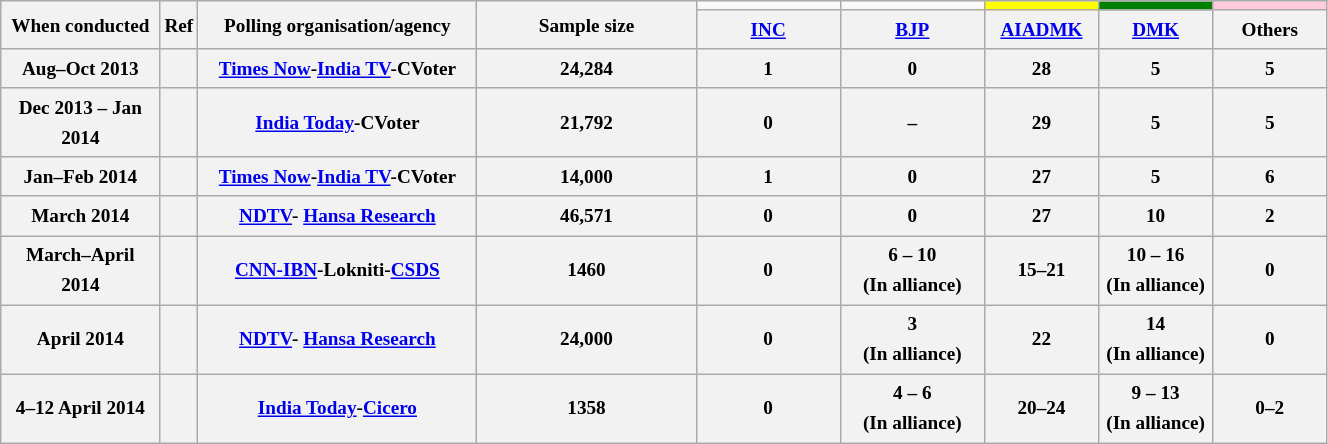<table class="wikitable" style="text-align:center;font-size:80%;line-height:20px;">
<tr>
<th class="wikitable" rowspan="2" width="100px">When conducted</th>
<th class="wikitable" rowspan="2" width="10px">Ref</th>
<th class="wikitable" rowspan="2" width="180px">Polling organisation/agency</th>
<th class="wikitable" rowspan="2" width="140px">Sample size</th>
<td bgcolor=></td>
<td bgcolor=></td>
<td style="background:yellow;"></td>
<td style="background:green;"></td>
<td style="background:#FFCBDB;"></td>
</tr>
<tr>
<th class="wikitable" width="90px"><a href='#'>INC</a></th>
<th class="wikitable" width="90px"><a href='#'>BJP</a></th>
<th class="wikitable" width="70px"><a href='#'>AIADMK</a></th>
<th class="wikitable" width="70px"><a href='#'>DMK</a></th>
<th class="wikitable" width="70px">Others</th>
</tr>
<tr class="hintergrundfarbe2" style="text-align:center">
<th>Aug–Oct 2013</th>
<th></th>
<th><a href='#'>Times Now</a>-<a href='#'>India TV</a>-CVoter</th>
<th>24,284</th>
<th>1</th>
<th>0</th>
<th>28</th>
<th>5</th>
<th>5</th>
</tr>
<tr class="hintergrundfarbe2" style="text-align:center">
<th>Dec 2013 – Jan 2014</th>
<th></th>
<th><a href='#'>India Today</a>-CVoter</th>
<th>21,792</th>
<th>0</th>
<th>–</th>
<th>29</th>
<th>5</th>
<th>5</th>
</tr>
<tr class="hintergrundfarbe2" style="text-align:center">
<th>Jan–Feb 2014</th>
<th></th>
<th><a href='#'>Times Now</a>-<a href='#'>India TV</a>-CVoter</th>
<th>14,000</th>
<th>1</th>
<th>0</th>
<th>27</th>
<th>5</th>
<th>6</th>
</tr>
<tr class="hintergrundfarbe2" style="text-align:center">
<th>March 2014</th>
<th></th>
<th><a href='#'>NDTV</a>- <a href='#'>Hansa Research</a></th>
<th>46,571</th>
<th>0</th>
<th>0</th>
<th>27</th>
<th>10</th>
<th>2</th>
</tr>
<tr class="hintergrundfarbe2" style="text-align:center">
<th>March–April 2014</th>
<th></th>
<th><a href='#'>CNN-IBN</a>-Lokniti-<a href='#'>CSDS</a></th>
<th>1460</th>
<th>0</th>
<th>6 – 10 <br> (In alliance)</th>
<th>15–21</th>
<th>10 – 16 <br> (In alliance)</th>
<th>0</th>
</tr>
<tr class="hintergrundfarbe2" style="text-align:center">
<th>April 2014</th>
<th></th>
<th><a href='#'>NDTV</a>- <a href='#'>Hansa Research</a></th>
<th>24,000</th>
<th>0</th>
<th>3 <br> (In alliance)</th>
<th>22</th>
<th>14 <br> (In alliance)</th>
<th>0</th>
</tr>
<tr class="hintergrundfarbe2" style="text-align:center">
<th>4–12 April 2014</th>
<th></th>
<th><a href='#'>India Today</a>-<a href='#'>Cicero</a></th>
<th>1358</th>
<th>0</th>
<th>4 – 6 <br> (In alliance)</th>
<th>20–24</th>
<th>9 – 13 <br> (In alliance)</th>
<th>0–2</th>
</tr>
</table>
